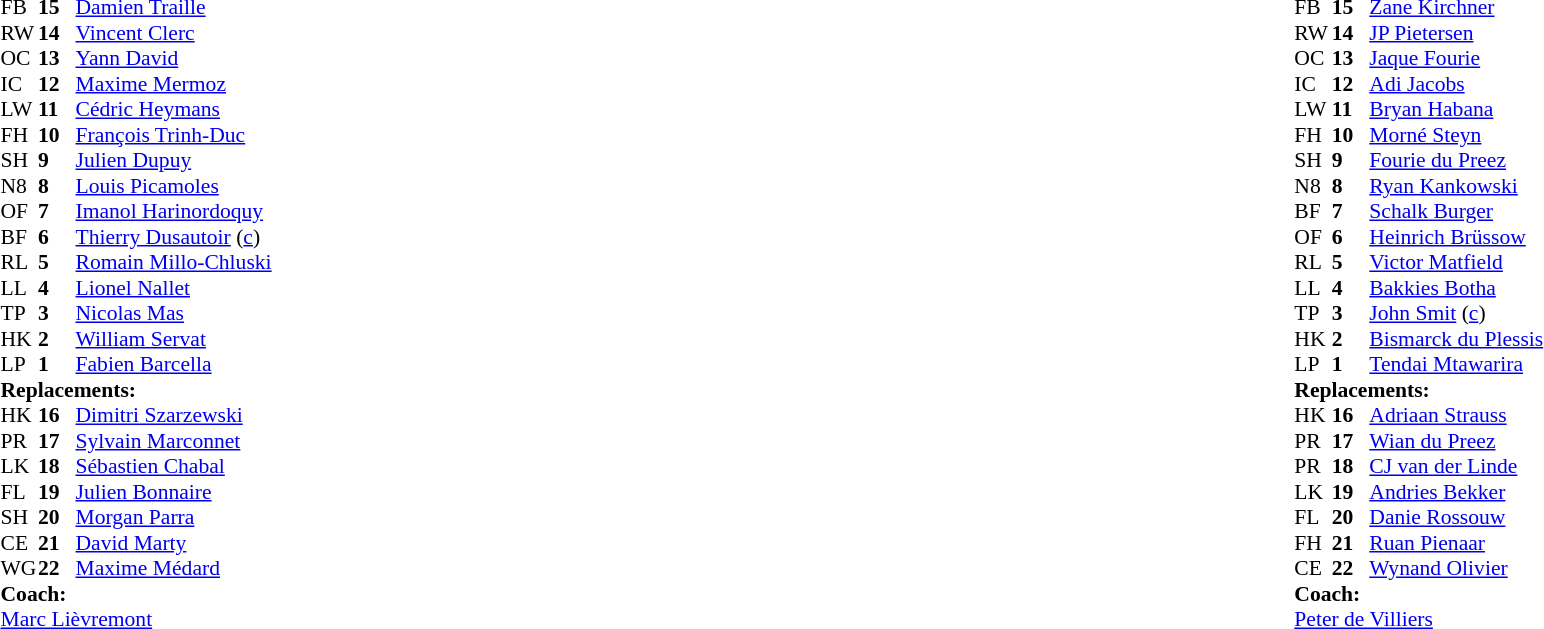<table style="width:100%;">
<tr>
<td style="vertical-align:top; width:50%;"><br><table style="font-size: 90%" cellspacing="0" cellpadding="0">
<tr>
<th width="25"></th>
<th width="25"></th>
</tr>
<tr>
<td>FB</td>
<td><strong>15</strong></td>
<td><a href='#'>Damien Traille</a></td>
</tr>
<tr>
<td>RW</td>
<td><strong>14</strong></td>
<td><a href='#'>Vincent Clerc</a></td>
</tr>
<tr>
<td>OC</td>
<td><strong>13</strong></td>
<td><a href='#'>Yann David</a></td>
<td></td>
<td></td>
</tr>
<tr>
<td>IC</td>
<td><strong>12</strong></td>
<td><a href='#'>Maxime Mermoz</a></td>
</tr>
<tr>
<td>LW</td>
<td><strong>11</strong></td>
<td><a href='#'>Cédric Heymans</a></td>
<td></td>
<td></td>
</tr>
<tr>
<td>FH</td>
<td><strong>10</strong></td>
<td><a href='#'>François Trinh-Duc</a></td>
</tr>
<tr>
<td>SH</td>
<td><strong>9</strong></td>
<td><a href='#'>Julien Dupuy</a></td>
<td></td>
<td></td>
</tr>
<tr>
<td>N8</td>
<td><strong>8</strong></td>
<td><a href='#'>Louis Picamoles</a></td>
</tr>
<tr>
<td>OF</td>
<td><strong>7</strong></td>
<td><a href='#'>Imanol Harinordoquy</a></td>
<td></td>
<td></td>
</tr>
<tr>
<td>BF</td>
<td><strong>6</strong></td>
<td><a href='#'>Thierry Dusautoir</a> (<a href='#'>c</a>)</td>
</tr>
<tr>
<td>RL</td>
<td><strong>5</strong></td>
<td><a href='#'>Romain Millo-Chluski</a></td>
</tr>
<tr>
<td>LL</td>
<td><strong>4</strong></td>
<td><a href='#'>Lionel Nallet</a></td>
<td></td>
<td></td>
</tr>
<tr>
<td>TP</td>
<td><strong>3</strong></td>
<td><a href='#'>Nicolas Mas</a></td>
<td></td>
<td></td>
</tr>
<tr>
<td>HK</td>
<td><strong>2</strong></td>
<td><a href='#'>William Servat</a></td>
<td></td>
<td></td>
</tr>
<tr>
<td>LP</td>
<td><strong>1</strong></td>
<td><a href='#'>Fabien Barcella</a></td>
</tr>
<tr>
<td colspan=3><strong>Replacements:</strong></td>
</tr>
<tr>
<td>HK</td>
<td><strong>16</strong></td>
<td><a href='#'>Dimitri Szarzewski</a></td>
<td></td>
<td></td>
</tr>
<tr>
<td>PR</td>
<td><strong>17</strong></td>
<td><a href='#'>Sylvain Marconnet</a></td>
<td></td>
<td></td>
</tr>
<tr>
<td>LK</td>
<td><strong>18</strong></td>
<td><a href='#'>Sébastien Chabal</a></td>
<td></td>
<td></td>
</tr>
<tr>
<td>FL</td>
<td><strong>19</strong></td>
<td><a href='#'>Julien Bonnaire</a></td>
<td></td>
<td></td>
</tr>
<tr>
<td>SH</td>
<td><strong>20</strong></td>
<td><a href='#'>Morgan Parra</a></td>
<td></td>
<td></td>
</tr>
<tr>
<td>CE</td>
<td><strong>21</strong></td>
<td><a href='#'>David Marty</a></td>
<td></td>
<td></td>
</tr>
<tr>
<td>WG</td>
<td><strong>22</strong></td>
<td><a href='#'>Maxime Médard</a></td>
<td></td>
<td></td>
</tr>
<tr>
<td colspan=3><strong>Coach:</strong></td>
</tr>
<tr>
<td colspan="4"> <a href='#'>Marc Lièvremont</a></td>
</tr>
</table>
</td>
<td style="vertical-align:top"></td>
<td style="vertical-align:top;width:50%"><br><table cellspacing="0" cellpadding="0" style="font-size:90%; margin:auto;">
<tr>
<th width="25"></th>
<th width="25"></th>
</tr>
<tr>
<td>FB</td>
<td><strong>15</strong></td>
<td><a href='#'>Zane Kirchner</a></td>
</tr>
<tr>
<td>RW</td>
<td><strong>14</strong></td>
<td><a href='#'>JP Pietersen</a></td>
</tr>
<tr>
<td>OC</td>
<td><strong>13</strong></td>
<td><a href='#'>Jaque Fourie</a></td>
</tr>
<tr>
<td>IC</td>
<td><strong>12</strong></td>
<td><a href='#'>Adi Jacobs</a></td>
<td></td>
<td></td>
</tr>
<tr>
<td>LW</td>
<td><strong>11</strong></td>
<td><a href='#'>Bryan Habana</a></td>
</tr>
<tr>
<td>FH</td>
<td><strong>10</strong></td>
<td><a href='#'>Morné Steyn</a></td>
<td></td>
<td></td>
</tr>
<tr>
<td>SH</td>
<td><strong>9</strong></td>
<td><a href='#'>Fourie du Preez</a></td>
</tr>
<tr>
<td>N8</td>
<td><strong>8</strong></td>
<td><a href='#'>Ryan Kankowski</a></td>
<td></td>
<td></td>
</tr>
<tr>
<td>BF</td>
<td><strong>7</strong></td>
<td><a href='#'>Schalk Burger</a></td>
<td></td>
<td></td>
</tr>
<tr>
<td>OF</td>
<td><strong>6</strong></td>
<td><a href='#'>Heinrich Brüssow</a></td>
</tr>
<tr>
<td>RL</td>
<td><strong>5</strong></td>
<td><a href='#'>Victor Matfield</a></td>
<td></td>
<td></td>
</tr>
<tr>
<td>LL</td>
<td><strong>4</strong></td>
<td><a href='#'>Bakkies Botha</a></td>
<td></td>
<td></td>
<td></td>
</tr>
<tr>
<td>TP</td>
<td><strong>3</strong></td>
<td><a href='#'>John Smit</a> (<a href='#'>c</a>)</td>
</tr>
<tr>
<td>HK</td>
<td><strong>2</strong></td>
<td><a href='#'>Bismarck du Plessis</a></td>
<td></td>
<td></td>
</tr>
<tr>
<td>LP</td>
<td><strong>1</strong></td>
<td><a href='#'>Tendai Mtawarira</a></td>
<td></td>
<td></td>
</tr>
<tr>
<td colspan=3><strong>Replacements:</strong></td>
</tr>
<tr>
<td>HK</td>
<td><strong>16</strong></td>
<td><a href='#'>Adriaan Strauss</a></td>
<td></td>
<td></td>
</tr>
<tr>
<td>PR</td>
<td><strong>17</strong></td>
<td><a href='#'>Wian du Preez</a></td>
</tr>
<tr>
<td>PR</td>
<td><strong>18</strong></td>
<td><a href='#'>CJ van der Linde</a></td>
<td></td>
<td></td>
</tr>
<tr>
<td>LK</td>
<td><strong>19</strong></td>
<td><a href='#'>Andries Bekker</a></td>
<td></td>
<td></td>
<td></td>
<td></td>
<td></td>
<td></td>
</tr>
<tr>
<td>FL</td>
<td><strong>20</strong></td>
<td><a href='#'>Danie Rossouw</a></td>
<td></td>
<td></td>
</tr>
<tr>
<td>FH</td>
<td><strong>21</strong></td>
<td><a href='#'>Ruan Pienaar</a></td>
</tr>
<tr>
<td>CE</td>
<td><strong>22</strong></td>
<td><a href='#'>Wynand Olivier</a></td>
<td></td>
<td></td>
</tr>
<tr>
<td colspan=3><strong>Coach:</strong></td>
</tr>
<tr>
<td colspan="4"> <a href='#'>Peter de Villiers</a></td>
</tr>
</table>
</td>
</tr>
</table>
